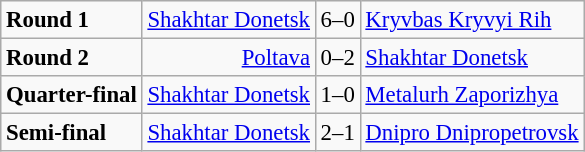<table class="wikitable" style="font-size:95%;">
<tr>
<td><strong>Round 1</strong></td>
<td align=right><a href='#'>Shakhtar Donetsk</a></td>
<td>6–0</td>
<td><a href='#'>Kryvbas Kryvyi Rih</a></td>
</tr>
<tr>
<td><strong>Round 2</strong></td>
<td align=right><a href='#'>Poltava</a></td>
<td>0–2</td>
<td><a href='#'>Shakhtar Donetsk</a></td>
</tr>
<tr>
<td><strong>Quarter-final</strong></td>
<td align=right><a href='#'>Shakhtar Donetsk</a></td>
<td>1–0</td>
<td><a href='#'>Metalurh Zaporizhya</a></td>
</tr>
<tr>
<td><strong>Semi-final</strong></td>
<td align=right><a href='#'>Shakhtar Donetsk</a></td>
<td>2–1</td>
<td><a href='#'>Dnipro Dnipropetrovsk</a></td>
</tr>
</table>
